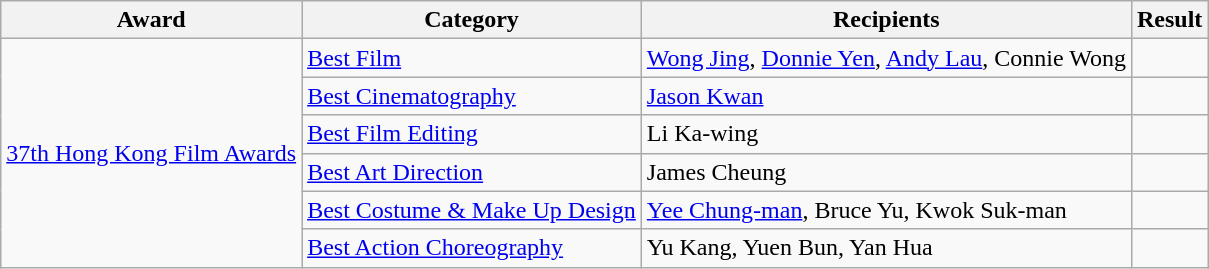<table class="wikitable">
<tr>
<th>Award</th>
<th>Category</th>
<th>Recipients</th>
<th>Result</th>
</tr>
<tr>
<td rowspan=6><a href='#'>37th Hong Kong Film Awards</a></td>
<td><a href='#'>Best Film</a></td>
<td><a href='#'>Wong Jing</a>, <a href='#'>Donnie Yen</a>, <a href='#'>Andy Lau</a>, Connie Wong</td>
<td></td>
</tr>
<tr>
<td><a href='#'>Best Cinematography</a></td>
<td><a href='#'>Jason Kwan</a></td>
<td></td>
</tr>
<tr>
<td><a href='#'>Best Film Editing</a></td>
<td>Li Ka-wing</td>
<td></td>
</tr>
<tr>
<td><a href='#'>Best Art Direction</a></td>
<td>James Cheung</td>
<td></td>
</tr>
<tr>
<td><a href='#'>Best Costume & Make Up Design</a></td>
<td><a href='#'>Yee Chung-man</a>, Bruce Yu, Kwok Suk-man</td>
<td></td>
</tr>
<tr>
<td><a href='#'>Best Action Choreography</a></td>
<td>Yu Kang, Yuen Bun, Yan Hua</td>
<td></td>
</tr>
</table>
